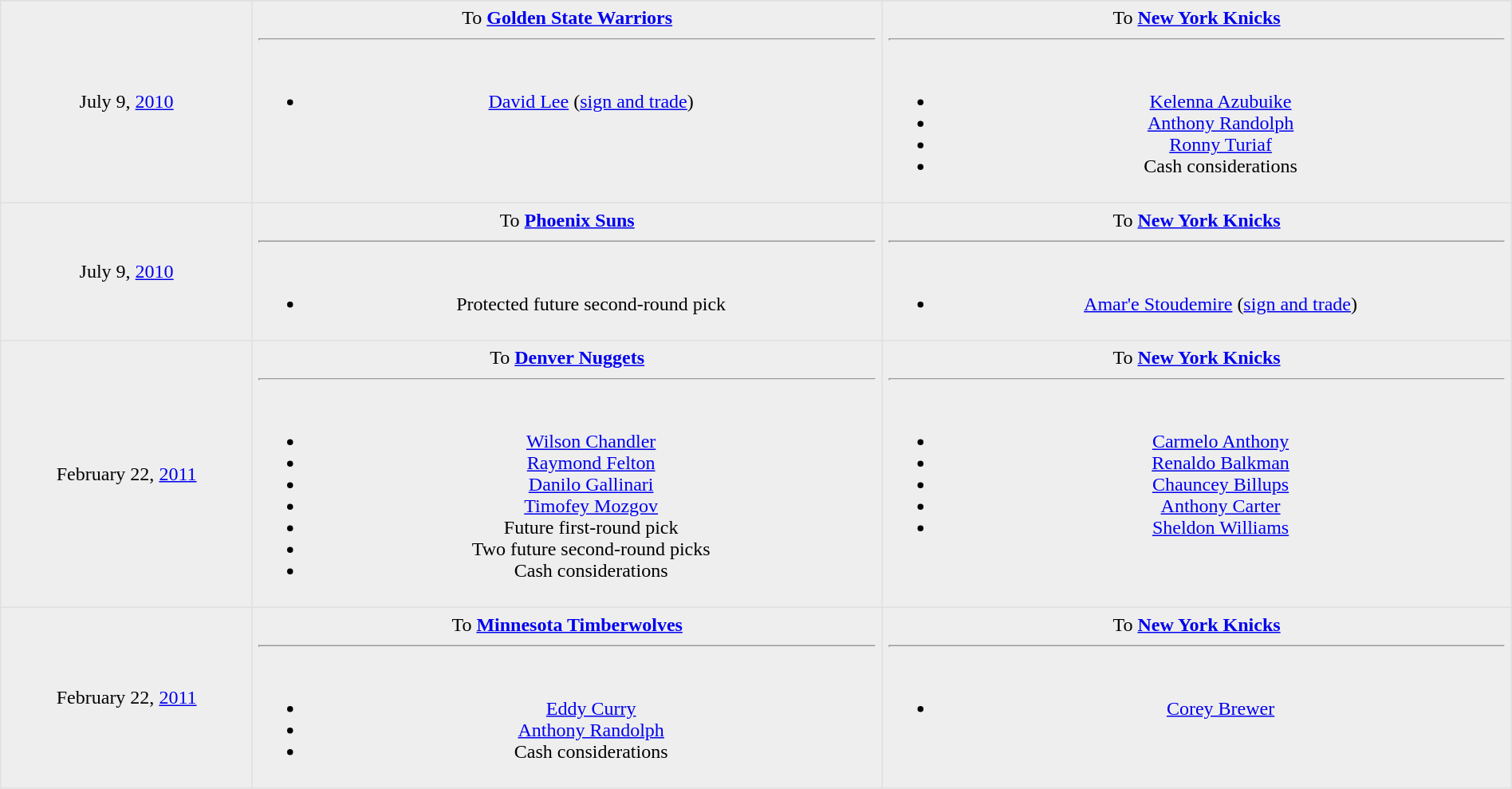<table border=1 style="border-collapse:collapse; text-align: center; width: 100%" bordercolor="#DFDFDF"  cellpadding="5">
<tr>
</tr>
<tr bgcolor="eeeeee">
<td style="width:12%">July 9, <a href='#'>2010</a><br></td>
<td style="width:30%" valign="top">To <strong><a href='#'>Golden State Warriors</a></strong><hr><br><ul><li> <a href='#'>David Lee</a> (<a href='#'>sign and trade</a>)</li></ul></td>
<td style="width:30%" valign="top">To <strong><a href='#'>New York Knicks</a></strong><hr><br><ul><li> <a href='#'>Kelenna Azubuike</a></li><li> <a href='#'>Anthony Randolph</a></li><li> <a href='#'>Ronny Turiaf</a></li><li>Cash considerations</li></ul></td>
</tr>
<tr bgcolor="eeeeee">
<td style="width:12%">July 9, <a href='#'>2010</a><br></td>
<td style="width:30%" valign="top">To <strong><a href='#'>Phoenix Suns</a></strong><hr><br><ul><li>Protected future second-round pick</li></ul></td>
<td>To <strong><a href='#'>New York Knicks</a></strong><hr><br><ul><li> <a href='#'>Amar'e Stoudemire</a> (<a href='#'>sign and trade</a>)</li></ul></td>
</tr>
<tr bgcolor="eeeeee">
<td style="width:12%">February 22, <a href='#'>2011</a><br></td>
<td style="width:30%" valign="top">To <strong><a href='#'>Denver Nuggets</a></strong><hr><br><ul><li> <a href='#'>Wilson Chandler</a></li><li> <a href='#'>Raymond Felton</a></li><li> <a href='#'>Danilo Gallinari</a></li><li> <a href='#'>Timofey Mozgov</a></li><li>Future first-round pick</li><li>Two future second-round picks</li><li>Cash considerations</li></ul></td>
<td style="width:30%" valign="top">To <strong><a href='#'>New York Knicks</a></strong><hr><br><ul><li> <a href='#'>Carmelo Anthony</a></li><li> <a href='#'>Renaldo Balkman</a></li><li> <a href='#'>Chauncey Billups</a></li><li> <a href='#'>Anthony Carter</a></li><li> <a href='#'>Sheldon Williams</a></li></ul></td>
</tr>
<tr bgcolor="eeeeee">
<td style="width:12%">February 22, <a href='#'>2011</a><br></td>
<td style="width:30%" valign="top">To <strong><a href='#'>Minnesota Timberwolves</a></strong><hr><br><ul><li> <a href='#'>Eddy Curry</a></li><li> <a href='#'>Anthony Randolph</a></li><li>Cash considerations</li></ul></td>
<td style="width:30%" valign="top">To <strong><a href='#'>New York Knicks</a></strong><hr><br><ul><li> <a href='#'>Corey Brewer</a></li></ul></td>
</tr>
</table>
